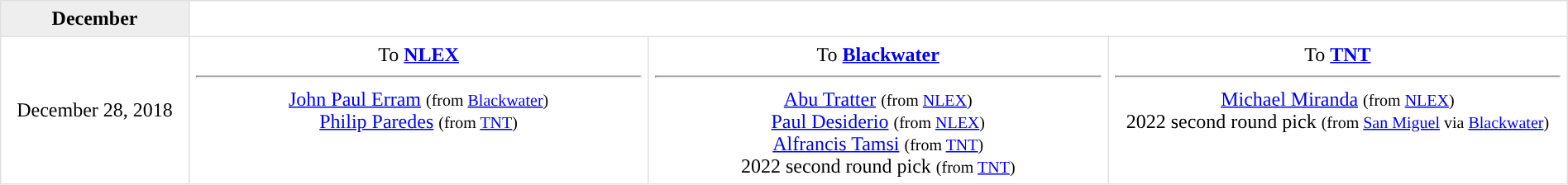<table border=1 style="border-collapse:collapse; text-align: center; width: 100%" bordercolor="#DFDFDF"  cellpadding="5">
<tr bgcolor="eeeeee">
<th>December</th>
</tr>
<tr>
<td style="width:12%" rowspan=1>December 28, 2018</td>
<td style="width:29.3%" valign="top">To <strong><a href='#'>NLEX</a></strong><hr><a href='#'>John Paul Erram</a> <small>(from <a href='#'>Blackwater</a>)</small><br><a href='#'>Philip Paredes</a> <small>(from <a href='#'>TNT</a>)</small></td>
<td style="width:29.3%" valign="top">To <strong><a href='#'>Blackwater</a></strong><hr><a href='#'>Abu Tratter</a> <small>(from <a href='#'>NLEX</a>)</small><br><a href='#'>Paul Desiderio</a> <small>(from <a href='#'>NLEX</a>)</small><br><a href='#'>Alfrancis Tamsi</a> <small>(from <a href='#'>TNT</a>)</small><br>2022 second round pick <small>(from <a href='#'>TNT</a>)</small></td>
<td style="width:29.3%" valign="top">To <strong><a href='#'>TNT</a></strong><hr><a href='#'>Michael Miranda</a> <small>(from <a href='#'>NLEX</a>)</small><br>2022 second round pick <small>(from <a href='#'>San Miguel</a> via <a href='#'>Blackwater</a>)</small></td>
</tr>
</table>
